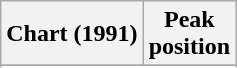<table class="wikitable sortable plainrowheaders" style="text-align:center">
<tr>
<th scope="col">Chart (1991)</th>
<th scope="col">Peak<br>position</th>
</tr>
<tr>
</tr>
<tr>
</tr>
<tr>
</tr>
<tr>
</tr>
<tr>
</tr>
<tr>
</tr>
</table>
